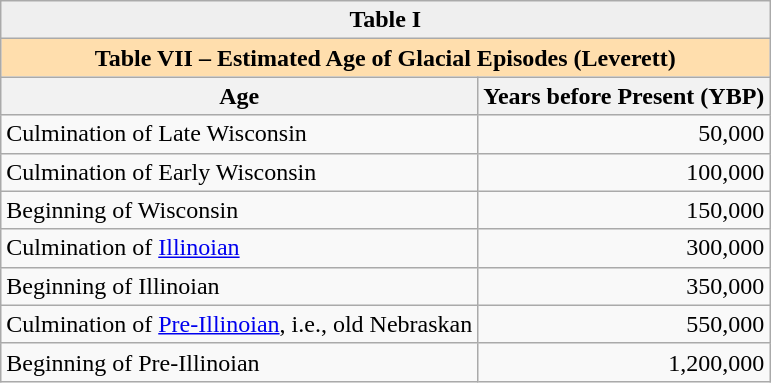<table class="wikitable">
<tr>
<th colspan="2" style=" background: #efefef;">Table I</th>
</tr>
<tr>
<th colspan="2" style="background: #ffdead;">Table VII – Estimated Age of Glacial Episodes (Leverett) </th>
</tr>
<tr>
<th>Age</th>
<th>Years before Present (YBP)</th>
</tr>
<tr>
<td>Culmination of Late Wisconsin</td>
<td align="right">50,000</td>
</tr>
<tr>
<td>Culmination of Early Wisconsin</td>
<td align="right">100,000</td>
</tr>
<tr>
<td>Beginning of Wisconsin</td>
<td align="right">150,000</td>
</tr>
<tr>
<td>Culmination of <a href='#'>Illinoian</a></td>
<td align="right">300,000</td>
</tr>
<tr>
<td>Beginning of Illinoian</td>
<td align="right">350,000</td>
</tr>
<tr>
<td>Culmination of <a href='#'>Pre-Illinoian</a>, i.e., old Nebraskan</td>
<td align="right">550,000</td>
</tr>
<tr>
<td>Beginning of Pre-Illinoian</td>
<td align="right">1,200,000</td>
</tr>
</table>
